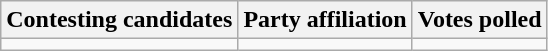<table class="wikitable sortable">
<tr>
<th>Contesting candidates</th>
<th>Party affiliation</th>
<th>Votes polled</th>
</tr>
<tr>
<td></td>
<td></td>
<td></td>
</tr>
</table>
